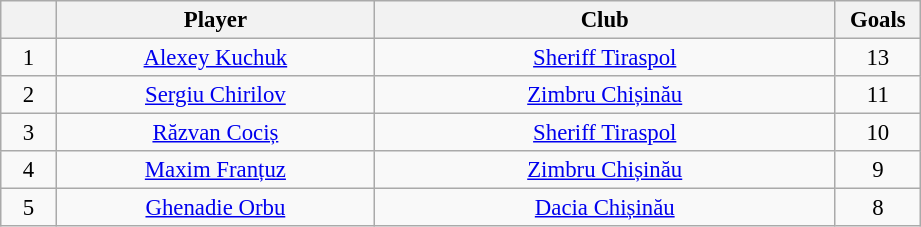<table class="wikitable" style="font-size:95%; text-align:center;">
<tr>
<th width="30"></th>
<th width="205">Player</th>
<th width="300">Club</th>
<th width="50">Goals</th>
</tr>
<tr>
<td>1</td>
<td> <a href='#'>Alexey Kuchuk</a></td>
<td><a href='#'>Sheriff Tiraspol</a></td>
<td>13</td>
</tr>
<tr>
<td>2</td>
<td> <a href='#'>Sergiu Chirilov</a></td>
<td><a href='#'>Zimbru Chișinău</a></td>
<td>11</td>
</tr>
<tr>
<td>3</td>
<td> <a href='#'>Răzvan Cociș</a></td>
<td><a href='#'>Sheriff Tiraspol</a></td>
<td>10</td>
</tr>
<tr>
<td>4</td>
<td> <a href='#'>Maxim Franțuz</a></td>
<td><a href='#'>Zimbru Chișinău</a></td>
<td>9</td>
</tr>
<tr>
<td>5</td>
<td> <a href='#'>Ghenadie Orbu</a></td>
<td><a href='#'>Dacia Chișinău</a></td>
<td>8</td>
</tr>
</table>
